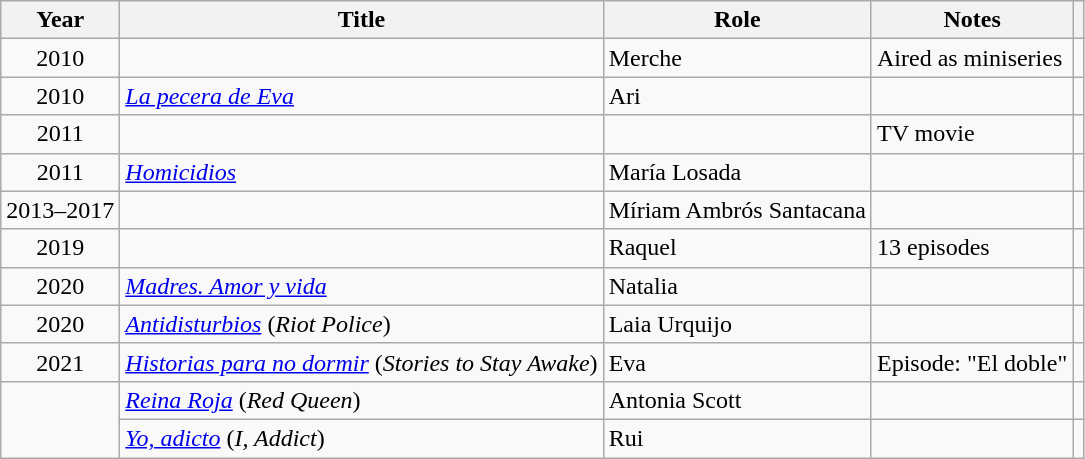<table class="wikitable sortable">
<tr>
<th>Year</th>
<th>Title</th>
<th>Role</th>
<th class="unsortable">Notes</th>
<th></th>
</tr>
<tr>
<td align = "center">2010</td>
<td></td>
<td>Merche</td>
<td>Aired as miniseries</td>
<td align = "center"></td>
</tr>
<tr>
<td align = "center">2010</td>
<td><em><a href='#'>La pecera de Eva</a></em></td>
<td>Ari</td>
<td></td>
<td align = "center"></td>
</tr>
<tr>
<td align = "center">2011</td>
<td></td>
<td></td>
<td>TV movie</td>
<td align = "center"></td>
</tr>
<tr>
<td align = "center">2011</td>
<td><em><a href='#'>Homicidios</a></em></td>
<td>María Losada</td>
<td></td>
<td align = "center"></td>
</tr>
<tr>
<td align = "center">2013–2017</td>
<td></td>
<td>Míriam Ambrós Santacana</td>
<td></td>
<td align = "center"></td>
</tr>
<tr>
<td align = "center">2019</td>
<td><em></em></td>
<td>Raquel</td>
<td>13 episodes</td>
<td align = "center"></td>
</tr>
<tr>
<td align = "center">2020</td>
<td><em><a href='#'>Madres. Amor y vida</a></em></td>
<td>Natalia</td>
<td></td>
<td align = "center"></td>
</tr>
<tr>
<td align = "center">2020</td>
<td><a href='#'><em>Antidisturbios</em></a> (<em>Riot Police</em>)</td>
<td>Laia Urquijo</td>
<td></td>
<td align = "center"></td>
</tr>
<tr>
<td align = "center">2021</td>
<td><em><a href='#'>Historias para no dormir</a></em> (<em>Stories to Stay Awake</em>)</td>
<td>Eva</td>
<td>Episode: "El doble"</td>
<td align = "center"></td>
</tr>
<tr>
<td rowspan = "2"></td>
<td><em><a href='#'>Reina Roja</a></em> (<em>Red Queen</em>)</td>
<td>Antonia Scott</td>
<td></td>
<td></td>
</tr>
<tr>
<td><em><a href='#'>Yo, adicto</a></em> (<em>I, Addict</em>)</td>
<td>Rui</td>
<td></td>
<td></td>
</tr>
</table>
